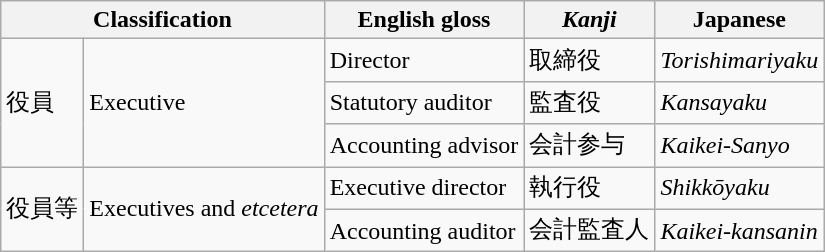<table class="wikitable">
<tr>
<th colspan="2">Classification</th>
<th>English gloss</th>
<th><em>Kanji</em></th>
<th>Japanese</th>
</tr>
<tr>
<td rowspan="3">役員</td>
<td rowspan="3">Executive</td>
<td>Director</td>
<td>取締役</td>
<td><em>Torishimariyaku</em></td>
</tr>
<tr>
<td>Statutory auditor</td>
<td>監査役</td>
<td><em>Kansayaku</em></td>
</tr>
<tr>
<td>Accounting advisor</td>
<td>会計参与</td>
<td><em>Kaikei-Sanyo</em></td>
</tr>
<tr>
<td rowspan="2">役員等</td>
<td rowspan="2">Executives and <em>etcetera</em></td>
<td>Executive director</td>
<td>執行役</td>
<td><em>Shikkōyaku</em></td>
</tr>
<tr>
<td>Accounting auditor</td>
<td>会計監査人</td>
<td><em>Kaikei-kansanin</em></td>
</tr>
</table>
